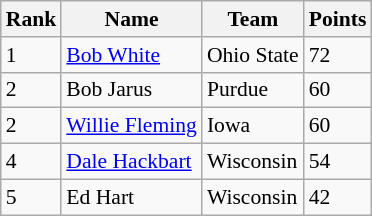<table class="wikitable" style="font-size: 90%">
<tr>
<th>Rank</th>
<th>Name</th>
<th>Team</th>
<th>Points</th>
</tr>
<tr>
<td>1</td>
<td><a href='#'>Bob White</a></td>
<td>Ohio State</td>
<td>72</td>
</tr>
<tr>
<td>2</td>
<td>Bob Jarus</td>
<td>Purdue</td>
<td>60</td>
</tr>
<tr>
<td>2</td>
<td><a href='#'>Willie Fleming</a></td>
<td>Iowa</td>
<td>60</td>
</tr>
<tr>
<td>4</td>
<td><a href='#'>Dale Hackbart</a></td>
<td>Wisconsin</td>
<td>54</td>
</tr>
<tr>
<td>5</td>
<td>Ed Hart</td>
<td>Wisconsin</td>
<td>42</td>
</tr>
</table>
